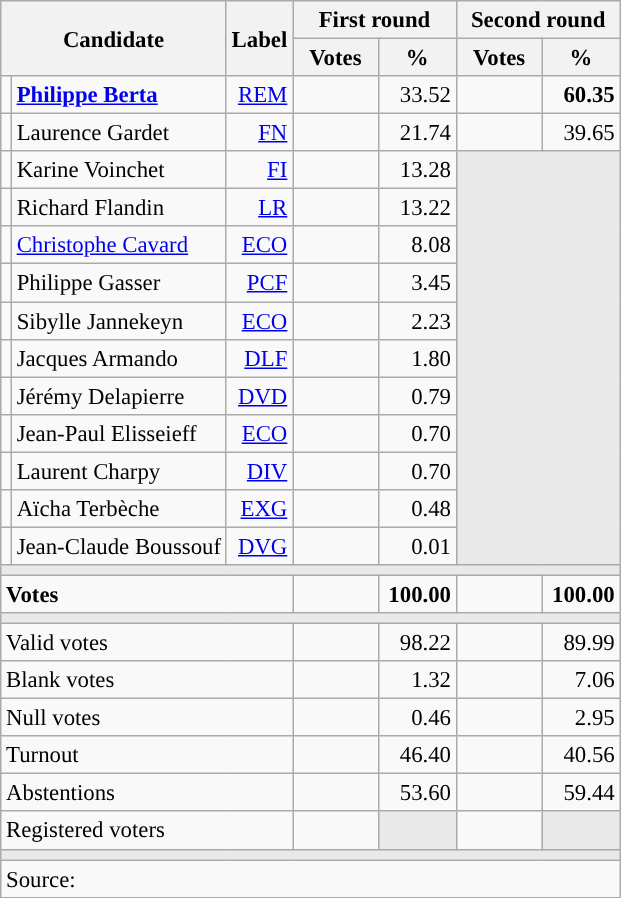<table class="wikitable" style="text-align:right;font-size:95%;">
<tr>
<th rowspan="2" colspan="2">Candidate</th>
<th rowspan="2">Label</th>
<th colspan="2">First round</th>
<th colspan="2">Second round</th>
</tr>
<tr>
<th style="width:50px;">Votes</th>
<th style="width:45px;">%</th>
<th style="width:50px;">Votes</th>
<th style="width:45px;">%</th>
</tr>
<tr>
<td style="color:inherit;background:"></td>
<td style="text-align:left;"><strong><a href='#'>Philippe Berta</a></strong></td>
<td><a href='#'>REM</a></td>
<td></td>
<td>33.52</td>
<td><strong></strong></td>
<td><strong>60.35</strong></td>
</tr>
<tr>
<td style="color:inherit;background:"></td>
<td style="text-align:left;">Laurence Gardet</td>
<td><a href='#'>FN</a></td>
<td></td>
<td>21.74</td>
<td></td>
<td>39.65</td>
</tr>
<tr>
<td style="color:inherit;background:"></td>
<td style="text-align:left;">Karine Voinchet</td>
<td><a href='#'>FI</a></td>
<td></td>
<td>13.28</td>
<td colspan="2" rowspan="11" style="background:#E9E9E9;"></td>
</tr>
<tr>
<td style="color:inherit;background:"></td>
<td style="text-align:left;">Richard Flandin</td>
<td><a href='#'>LR</a></td>
<td></td>
<td>13.22</td>
</tr>
<tr>
<td style="color:inherit;background:"></td>
<td style="text-align:left;"><a href='#'>Christophe Cavard</a></td>
<td><a href='#'>ECO</a></td>
<td></td>
<td>8.08</td>
</tr>
<tr>
<td style="color:inherit;background:"></td>
<td style="text-align:left;">Philippe Gasser</td>
<td><a href='#'>PCF</a></td>
<td></td>
<td>3.45</td>
</tr>
<tr>
<td style="color:inherit;background:"></td>
<td style="text-align:left;">Sibylle Jannekeyn</td>
<td><a href='#'>ECO</a></td>
<td></td>
<td>2.23</td>
</tr>
<tr>
<td style="color:inherit;background:"></td>
<td style="text-align:left;">Jacques Armando</td>
<td><a href='#'>DLF</a></td>
<td></td>
<td>1.80</td>
</tr>
<tr>
<td style="color:inherit;background:"></td>
<td style="text-align:left;">Jérémy Delapierre</td>
<td><a href='#'>DVD</a></td>
<td></td>
<td>0.79</td>
</tr>
<tr>
<td style="color:inherit;background:"></td>
<td style="text-align:left;">Jean-Paul Elisseieff</td>
<td><a href='#'>ECO</a></td>
<td></td>
<td>0.70</td>
</tr>
<tr>
<td style="color:inherit;background:"></td>
<td style="text-align:left;">Laurent Charpy</td>
<td><a href='#'>DIV</a></td>
<td></td>
<td>0.70</td>
</tr>
<tr>
<td style="color:inherit;background:"></td>
<td style="text-align:left;">Aïcha Terbèche</td>
<td><a href='#'>EXG</a></td>
<td></td>
<td>0.48</td>
</tr>
<tr>
<td style="color:inherit;background:"></td>
<td style="text-align:left;">Jean-Claude Boussouf</td>
<td><a href='#'>DVG</a></td>
<td></td>
<td>0.01</td>
</tr>
<tr>
<td colspan="7" style="background:#E9E9E9;"></td>
</tr>
<tr style="font-weight:bold;">
<td colspan="3" style="text-align:left;">Votes</td>
<td></td>
<td>100.00</td>
<td></td>
<td>100.00</td>
</tr>
<tr>
<td colspan="7" style="background:#E9E9E9;"></td>
</tr>
<tr>
<td colspan="3" style="text-align:left;">Valid votes</td>
<td></td>
<td>98.22</td>
<td></td>
<td>89.99</td>
</tr>
<tr>
<td colspan="3" style="text-align:left;">Blank votes</td>
<td></td>
<td>1.32</td>
<td></td>
<td>7.06</td>
</tr>
<tr>
<td colspan="3" style="text-align:left;">Null votes</td>
<td></td>
<td>0.46</td>
<td></td>
<td>2.95</td>
</tr>
<tr>
<td colspan="3" style="text-align:left;">Turnout</td>
<td></td>
<td>46.40</td>
<td></td>
<td>40.56</td>
</tr>
<tr>
<td colspan="3" style="text-align:left;">Abstentions</td>
<td></td>
<td>53.60</td>
<td></td>
<td>59.44</td>
</tr>
<tr>
<td colspan="3" style="text-align:left;">Registered voters</td>
<td></td>
<td style="color:inherit;background:#E9E9E9;"></td>
<td></td>
<td style="color:inherit;background:#E9E9E9;"></td>
</tr>
<tr>
<td colspan="7" style="background:#E9E9E9;"></td>
</tr>
<tr>
<td colspan="7" style="text-align:left;">Source: </td>
</tr>
</table>
